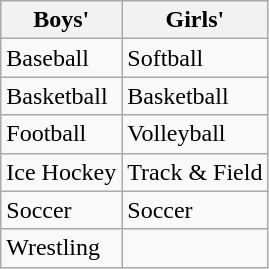<table class="wikitable">
<tr>
<th>Boys'</th>
<th>Girls'</th>
</tr>
<tr>
<td>Baseball</td>
<td>Softball</td>
</tr>
<tr>
<td>Basketball</td>
<td>Basketball</td>
</tr>
<tr>
<td>Football</td>
<td>Volleyball</td>
</tr>
<tr>
<td>Ice Hockey</td>
<td>Track & Field</td>
</tr>
<tr>
<td>Soccer</td>
<td>Soccer</td>
</tr>
<tr>
<td>Wrestling</td>
<td></td>
</tr>
</table>
